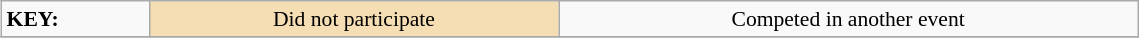<table class="wikitable" style="margin:0.5em; font-size:90%;position:relative;" width=60%>
<tr>
<td><strong>KEY:</strong></td>
<td bgcolor="wheat" align=center>Did not participate</td>
<td align=center>Competed in another event</td>
</tr>
<tr>
</tr>
</table>
